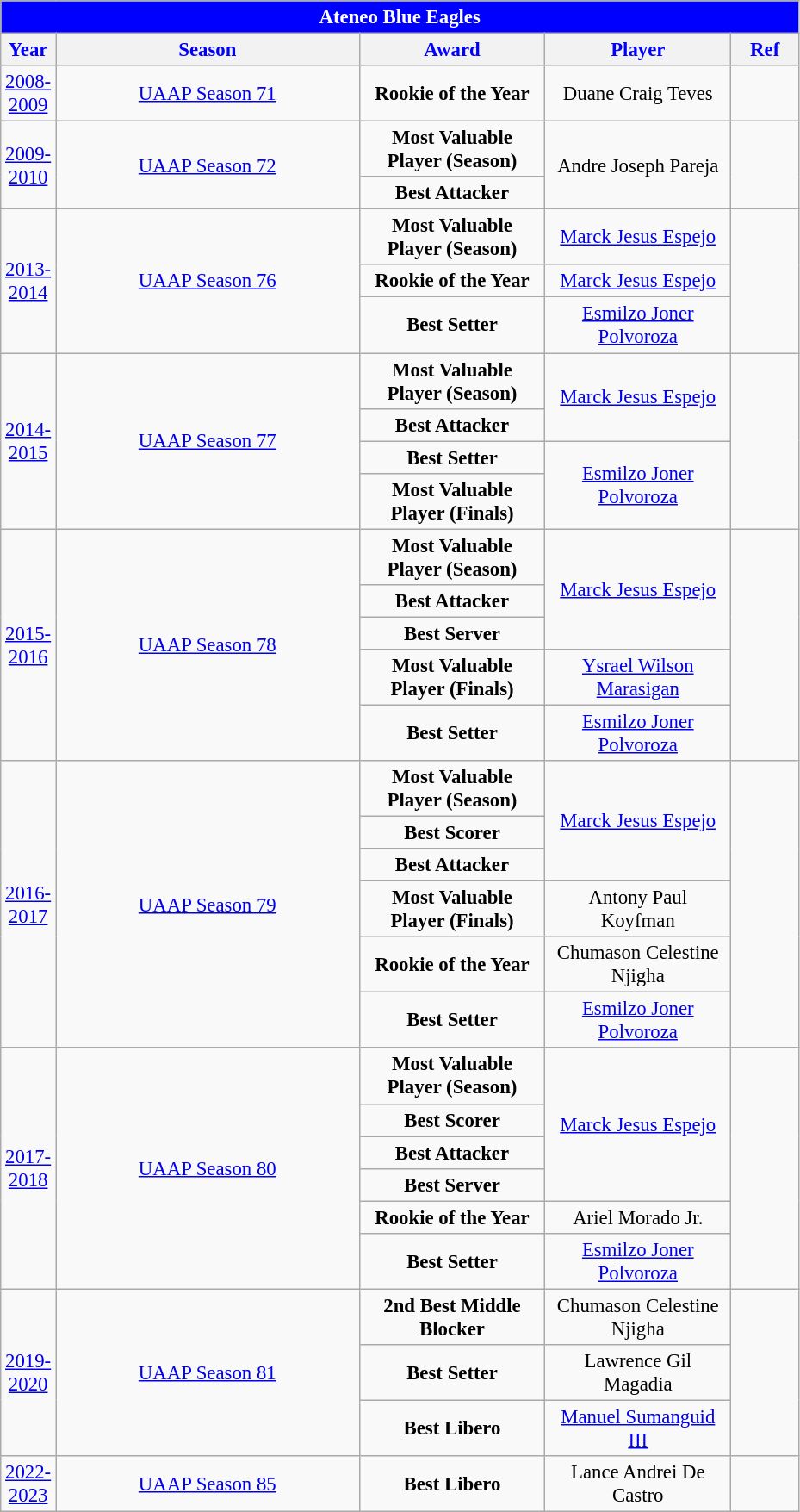<table class="wikitable sortable" style="font-size:95%; text-align:left;">
<tr>
<th colspan="5" style= "background: blue; color: white; text-align: center"><strong>Ateneo Blue Eagles</strong></th>
</tr>
<tr style="background: white; color: blue">
<th style= "align=center; width:1em;">Year</th>
<th style= "align=center;width:15em;">Season</th>
<th style= "align=center; width:9em;">Award</th>
<th style= "align=center; width:9em;">Player</th>
<th style= "align=center; width:3em;">Ref</th>
</tr>
<tr align=center>
<td rowspan=1><a href='#'>2008-2009</a></td>
<td rowspan=1><a href='#'>UAAP Season 71</a></td>
<td><strong>Rookie of the Year</strong></td>
<td>Duane Craig Teves</td>
<td></td>
</tr>
<tr align=center>
<td rowspan=2><a href='#'>2009-2010</a></td>
<td rowspan=2><a href='#'>UAAP Season 72</a></td>
<td><strong>Most Valuable Player (Season)</strong></td>
<td rowspan=2>Andre Joseph Pareja</td>
<td rowspan=2></td>
</tr>
<tr align=center>
<td><strong>Best Attacker</strong></td>
</tr>
<tr align=center>
<td rowspan=3><a href='#'>2013-2014</a></td>
<td rowspan=3><a href='#'>UAAP Season 76</a></td>
<td><strong>Most Valuable Player (Season)</strong></td>
<td><a href='#'>Marck Jesus Espejo</a></td>
<td rowspan=3></td>
</tr>
<tr align=center>
<td><strong>Rookie of the Year</strong></td>
<td><a href='#'>Marck Jesus Espejo</a></td>
</tr>
<tr align=center>
<td><strong>Best Setter</strong></td>
<td><a href='#'>Esmilzo Joner Polvoroza</a></td>
</tr>
<tr align=center>
<td rowspan=4><a href='#'>2014-2015</a></td>
<td rowspan=4><a href='#'>UAAP Season 77</a></td>
<td><strong>Most Valuable Player (Season)</strong></td>
<td rowspan=2><a href='#'>Marck Jesus Espejo</a></td>
<td rowspan=4></td>
</tr>
<tr align=center>
<td><strong>Best Attacker</strong></td>
</tr>
<tr align=center>
<td><strong>Best Setter</strong></td>
<td rowspan=2><a href='#'>Esmilzo Joner Polvoroza</a></td>
</tr>
<tr align=center>
<td><strong>Most Valuable Player (Finals)</strong></td>
</tr>
<tr align=center>
<td rowspan=5><a href='#'>2015-2016</a></td>
<td rowspan=5><a href='#'>UAAP Season 78</a></td>
<td><strong>Most Valuable Player (Season)</strong></td>
<td rowspan=3><a href='#'>Marck Jesus Espejo</a></td>
<td rowspan=5></td>
</tr>
<tr align=center>
<td><strong>Best Attacker</strong></td>
</tr>
<tr align=center>
<td><strong>Best Server</strong></td>
</tr>
<tr align=center>
<td><strong>Most Valuable Player (Finals)</strong></td>
<td><a href='#'>Ysrael Wilson Marasigan</a></td>
</tr>
<tr align=center>
<td><strong>Best Setter</strong></td>
<td><a href='#'>Esmilzo Joner Polvoroza</a></td>
</tr>
<tr align=center>
<td rowspan=6><a href='#'>2016-2017</a></td>
<td rowspan=6><a href='#'>UAAP Season 79</a></td>
<td><strong>Most Valuable Player (Season)</strong></td>
<td rowspan=3><a href='#'>Marck Jesus Espejo</a></td>
<td rowspan=6></td>
</tr>
<tr align=center>
<td><strong>Best Scorer</strong></td>
</tr>
<tr align=center>
<td><strong>Best Attacker</strong></td>
</tr>
<tr align=center>
<td><strong>Most Valuable Player (Finals)</strong></td>
<td>Antony Paul Koyfman</td>
</tr>
<tr align=center>
<td><strong>Rookie of the Year</strong></td>
<td>Chumason Celestine Njigha</td>
</tr>
<tr align=center>
<td><strong>Best Setter</strong></td>
<td><a href='#'>Esmilzo Joner Polvoroza</a></td>
</tr>
<tr align=center>
<td rowspan=6><a href='#'>2017-2018</a></td>
<td rowspan=6><a href='#'>UAAP Season 80</a></td>
<td><strong>Most Valuable Player (Season)</strong></td>
<td rowspan=4><a href='#'>Marck Jesus Espejo</a></td>
<td rowspan=6></td>
</tr>
<tr align=center>
<td><strong>Best Scorer</strong></td>
</tr>
<tr align=center>
<td><strong>Best Attacker</strong></td>
</tr>
<tr align=center>
<td><strong>Best Server</strong></td>
</tr>
<tr align=center>
<td><strong>Rookie of the Year</strong></td>
<td>Ariel Morado Jr.</td>
</tr>
<tr align=center>
<td><strong>Best Setter</strong></td>
<td><a href='#'>Esmilzo Joner Polvoroza</a></td>
</tr>
<tr align=center>
<td rowspan=3><a href='#'>2019-2020</a></td>
<td rowspan=3><a href='#'>UAAP Season 81</a></td>
<td><strong>2nd Best Middle Blocker</strong></td>
<td>Chumason Celestine Njigha</td>
<td rowspan=3></td>
</tr>
<tr align=center>
<td><strong>Best Setter</strong></td>
<td>Lawrence Gil Magadia</td>
</tr>
<tr align=center>
<td><strong>Best Libero</strong></td>
<td><a href='#'>Manuel Sumanguid III</a></td>
</tr>
<tr align=center>
<td rowspan=1><a href='#'>2022-2023</a></td>
<td rowspan=1><a href='#'>UAAP Season 85</a></td>
<td><strong>Best Libero</strong></td>
<td>Lance Andrei De Castro</td>
<td></td>
</tr>
</table>
